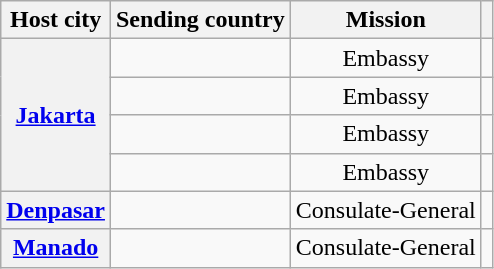<table class="wikitable plainrowheaders">
<tr>
<th scope="col">Host city</th>
<th scope="col">Sending country</th>
<th scope="col">Mission</th>
<th scope="col"></th>
</tr>
<tr>
<th rowspan="4"><a href='#'>Jakarta</a></th>
<td></td>
<td style="text-align:center;">Embassy</td>
<td style="text-align:center;"></td>
</tr>
<tr>
<td></td>
<td style="text-align:center;">Embassy</td>
<td style="text-align:center;"></td>
</tr>
<tr>
<td></td>
<td style="text-align:center;">Embassy</td>
<td style="text-align:center;"></td>
</tr>
<tr>
<td></td>
<td style="text-align:center;">Embassy</td>
<td style="text-align:center;"></td>
</tr>
<tr>
<th rowspan="1"><a href='#'>Denpasar</a></th>
<td></td>
<td style="text-align:center;">Consulate-General</td>
<td style="text-align:center;"></td>
</tr>
<tr>
<th rowspan="1"><a href='#'>Manado</a></th>
<td></td>
<td style="text-align:center;">Consulate-General</td>
<td style="text-align:center;"></td>
</tr>
</table>
